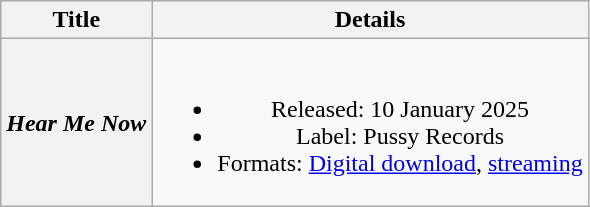<table class="wikitable plainrowheaders" style="text-align:center">
<tr>
<th scope="col">Title</th>
<th scope="col">Details</th>
</tr>
<tr>
<th scope="row"><em>Hear Me Now</em></th>
<td><br><ul><li>Released: 10 January 2025</li><li>Label: Pussy Records</li><li>Formats: <a href='#'>Digital download</a>, <a href='#'>streaming</a></li></ul></td>
</tr>
</table>
